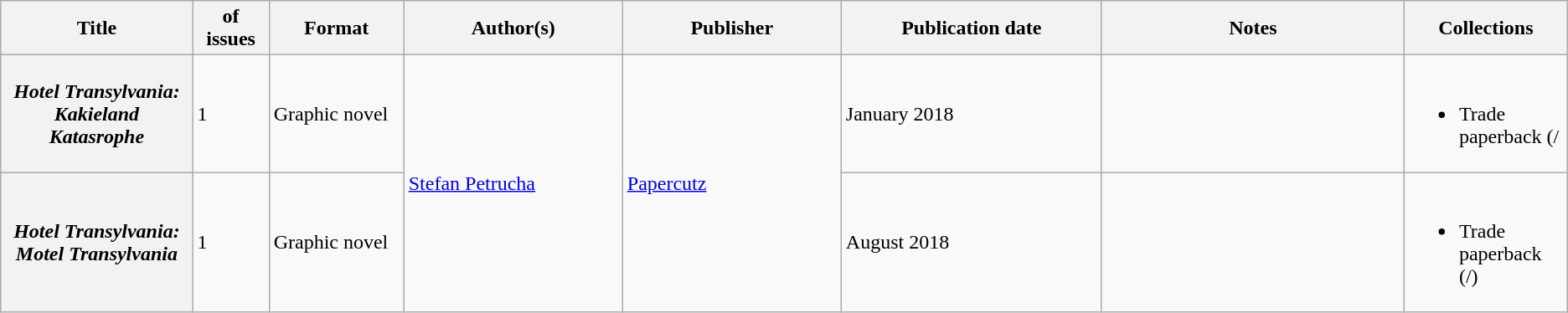<table class="wikitable">
<tr>
<th>Title</th>
<th style="width:40pt"> of issues</th>
<th style="width:75pt">Format</th>
<th style="width:125pt">Author(s)</th>
<th style="width:125pt">Publisher</th>
<th style="width:150pt">Publication date</th>
<th style="width:175pt">Notes</th>
<th>Collections</th>
</tr>
<tr>
<th><em>Hotel Transylvania: Kakieland Katasrophe</em></th>
<td>1</td>
<td>Graphic novel</td>
<td rowspan="2"><a href='#'>Stefan Petrucha</a></td>
<td rowspan="2"><a href='#'>Papercutz</a></td>
<td>January 2018</td>
<td></td>
<td><br><ul><li>Trade paperback (/</li></ul></td>
</tr>
<tr>
<th><em>Hotel Transylvania: Motel Transylvania</em></th>
<td>1</td>
<td>Graphic novel</td>
<td>August 2018</td>
<td></td>
<td><br><ul><li>Trade paperback (/)</li></ul></td>
</tr>
</table>
